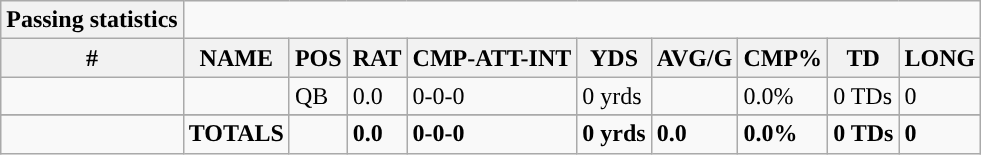<table class="wikitable">
<tr>
<th style="text-align:center; ">Passing statistics</th>
</tr>
<tr>
<th>#</th>
<th>NAME</th>
<th>POS</th>
<th>RAT</th>
<th>CMP-ATT-INT</th>
<th>YDS</th>
<th>AVG/G</th>
<th>CMP%</th>
<th>TD</th>
<th>LONG</th>
</tr>
<tr>
<td></td>
<td></td>
<td>QB</td>
<td>0.0</td>
<td>0-0-0</td>
<td>0 yrds</td>
<td></td>
<td>0.0%</td>
<td>0 TDs</td>
<td>0</td>
</tr>
<tr>
</tr>
<tr>
<td></td>
<td><strong>TOTALS</strong></td>
<td></td>
<td><strong>0.0</strong></td>
<td><strong>0-0-0</strong></td>
<td><strong>0 yrds</strong></td>
<td><strong>0.0</strong></td>
<td><strong>0.0%</strong></td>
<td><strong>0 TDs</strong></td>
<td><strong>0</strong></td>
</tr>
</table>
